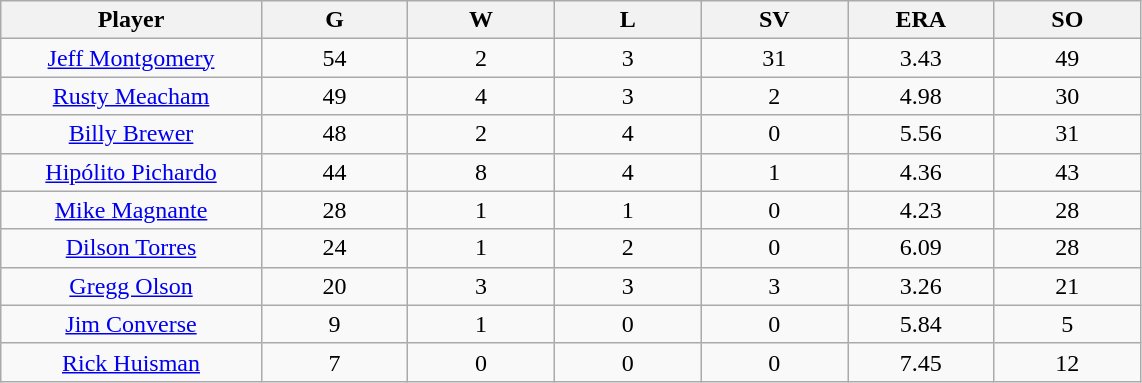<table class="wikitable sortable">
<tr>
<th bgcolor="#DDDDFF" width="16%">Player</th>
<th bgcolor="#DDDDFF" width="9%">G</th>
<th bgcolor="#DDDDFF" width="9%">W</th>
<th bgcolor="#DDDDFF" width="9%">L</th>
<th bgcolor="#DDDDFF" width="9%">SV</th>
<th bgcolor="#DDDDFF" width="9%">ERA</th>
<th bgcolor="#DDDDFF" width="9%">SO</th>
</tr>
<tr align="center">
<td><a href='#'>Jeff Montgomery</a></td>
<td>54</td>
<td>2</td>
<td>3</td>
<td>31</td>
<td>3.43</td>
<td>49</td>
</tr>
<tr align=center>
<td><a href='#'>Rusty Meacham</a></td>
<td>49</td>
<td>4</td>
<td>3</td>
<td>2</td>
<td>4.98</td>
<td>30</td>
</tr>
<tr align=center>
<td><a href='#'>Billy Brewer</a></td>
<td>48</td>
<td>2</td>
<td>4</td>
<td>0</td>
<td>5.56</td>
<td>31</td>
</tr>
<tr align=center>
<td><a href='#'>Hipólito Pichardo</a></td>
<td>44</td>
<td>8</td>
<td>4</td>
<td>1</td>
<td>4.36</td>
<td>43</td>
</tr>
<tr align=center>
<td><a href='#'>Mike Magnante</a></td>
<td>28</td>
<td>1</td>
<td>1</td>
<td>0</td>
<td>4.23</td>
<td>28</td>
</tr>
<tr align=center>
<td><a href='#'>Dilson Torres</a></td>
<td>24</td>
<td>1</td>
<td>2</td>
<td>0</td>
<td>6.09</td>
<td>28</td>
</tr>
<tr align=center>
<td><a href='#'>Gregg Olson</a></td>
<td>20</td>
<td>3</td>
<td>3</td>
<td>3</td>
<td>3.26</td>
<td>21</td>
</tr>
<tr align=center>
<td><a href='#'>Jim Converse</a></td>
<td>9</td>
<td>1</td>
<td>0</td>
<td>0</td>
<td>5.84</td>
<td>5</td>
</tr>
<tr align=center>
<td><a href='#'>Rick Huisman</a></td>
<td>7</td>
<td>0</td>
<td>0</td>
<td>0</td>
<td>7.45</td>
<td>12</td>
</tr>
</table>
